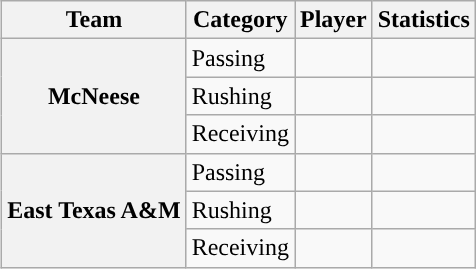<table class="wikitable" style="float:right">
<tr>
<th>Team</th>
<th>Category</th>
<th>Player</th>
<th>Statistics</th>
</tr>
<tr>
<th rowspan=3>McNeese</th>
<td>Passing</td>
<td></td>
<td></td>
</tr>
<tr>
<td>Rushing</td>
<td></td>
<td></td>
</tr>
<tr>
<td>Receiving</td>
<td></td>
<td></td>
</tr>
<tr>
<th rowspan=3>East Texas A&M</th>
<td>Passing</td>
<td></td>
<td></td>
</tr>
<tr>
<td>Rushing</td>
<td></td>
<td></td>
</tr>
<tr>
<td>Receiving</td>
<td></td>
<td></td>
</tr>
</table>
